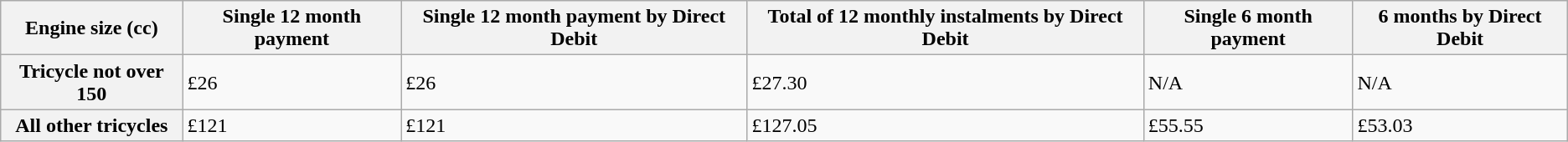<table class="wikitable">
<tr>
<th>Engine size (cc)</th>
<th>Single 12 month payment</th>
<th>Single 12 month payment by Direct Debit</th>
<th>Total of 12 monthly instalments by Direct Debit</th>
<th>Single 6 month payment</th>
<th>6 months by Direct Debit</th>
</tr>
<tr>
<th>Tricycle not over 150</th>
<td>£26</td>
<td>£26</td>
<td>£27.30</td>
<td>N/A</td>
<td>N/A</td>
</tr>
<tr>
<th>All other tricycles</th>
<td>£121</td>
<td>£121</td>
<td>£127.05</td>
<td>£55.55</td>
<td>£53.03</td>
</tr>
</table>
